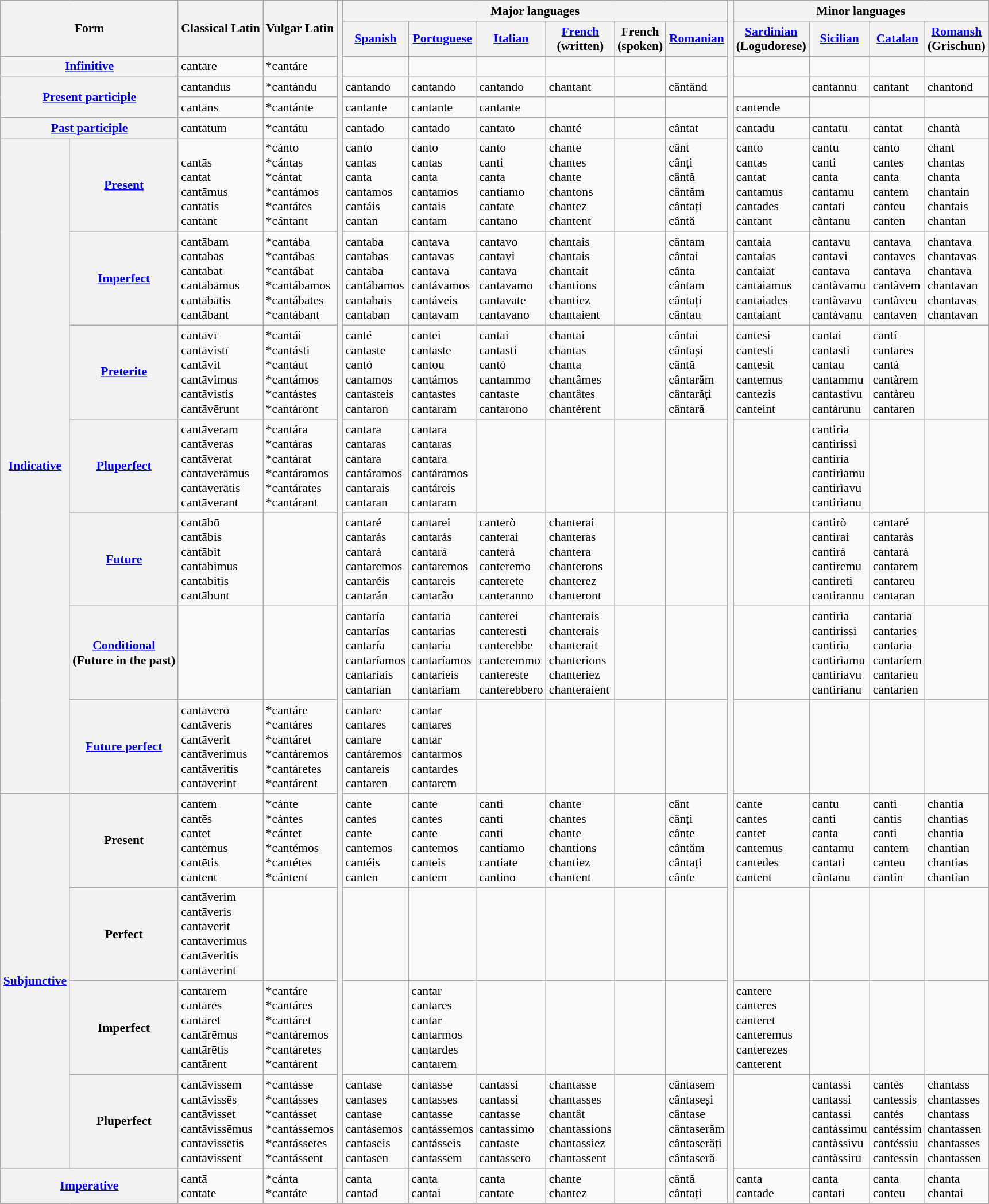<table class="wikitable" style="font-size:90%">
<tr>
<th colspan=2 rowspan=2>Form</th>
<th rowspan=2>Classical Latin</th>
<th rowspan=2>Vulgar Latin</th>
<th rowspan=18></th>
<th colspan=6>Major languages</th>
<th rowspan=18></th>
<th colspan=4>Minor languages</th>
</tr>
<tr>
<th><a href='#'>Spanish</a></th>
<th><a href='#'>Portuguese</a></th>
<th><a href='#'>Italian</a></th>
<th><a href='#'>French</a><br>(written)</th>
<th>French<br>(spoken)</th>
<th><a href='#'>Romanian</a></th>
<th><a href='#'>Sardinian</a><br>(Logudorese)</th>
<th><a href='#'>Sicilian</a></th>
<th><a href='#'>Catalan</a></th>
<th><a href='#'>Romansh</a><br>(Grischun)</th>
</tr>
<tr>
<th colspan=2><a href='#'>Infinitive</a></th>
<td>cantāre</td>
<td>*cantáre</td>
<td></td>
<td></td>
<td></td>
<td></td>
<td></td>
<td></td>
<td></td>
<td></td>
<td></td>
<td></td>
</tr>
<tr>
<th colspan=2 rowspan=2><a href='#'>Present participle</a></th>
<td>cantandus</td>
<td>*cantándu</td>
<td>cantando</td>
<td>cantando</td>
<td>cantando</td>
<td>chantant</td>
<td></td>
<td>cântând</td>
<td></td>
<td>cantannu</td>
<td>cantant</td>
<td>chantond</td>
</tr>
<tr>
<td>cantāns</td>
<td>*cantánte</td>
<td>cantante</td>
<td>cantante</td>
<td>cantante</td>
<td></td>
<td></td>
<td></td>
<td>cantende</td>
<td></td>
<td></td>
<td></td>
</tr>
<tr>
<th colspan=2><a href='#'>Past participle</a></th>
<td>cantātum</td>
<td>*cantátu</td>
<td>cantado</td>
<td>cantado</td>
<td>cantato</td>
<td>chanté</td>
<td></td>
<td>cântat</td>
<td>cantadu</td>
<td>cantatu</td>
<td>cantat</td>
<td>chantà</td>
</tr>
<tr>
<th rowspan=7><strong><a href='#'>Indicative</a></strong></th>
<th><a href='#'>Present</a></th>
<td><br>cantās<br>cantat<br>cantāmus<br>cantātis<br>cantant</td>
<td>*cánto<br>*cántas<br>*cántat<br>*cantámos<br>*cantátes<br>*cántant</td>
<td>canto<br>cantas<br>canta<br>cantamos<br>cantáis<br>cantan</td>
<td>canto<br>cantas<br>canta<br>cantamos<br>cantais<br>cantam</td>
<td>canto<br>canti<br>canta<br>cantiamo<br>cantate<br>cantano</td>
<td>chante<br>chantes<br>chante<br>chantons<br>chantez<br>chantent</td>
<td><br><br><br><br><br></td>
<td>cânt<br>cânți<br>cântă<br>cântăm<br>cântați<br>cântă</td>
<td>canto<br>cantas<br>cantat<br>cantamus<br>cantades<br>cantant</td>
<td>cantu<br>canti<br>canta<br>cantamu<br>cantati<br>càntanu</td>
<td>canto<br>cantes<br>canta<br>cantem<br>canteu<br>canten</td>
<td>chant<br>chantas<br>chanta<br>chantain<br>chantais<br>chantan</td>
</tr>
<tr>
<th><a href='#'>Imperfect</a></th>
<td>cantābam<br>cantābās<br>cantābat<br>cantābāmus<br>cantābātis<br>cantābant</td>
<td>*cantába<br>*cantábas<br>*cantábat<br>*cantábamos<br>*cantábates<br>*cantábant</td>
<td>cantaba<br>cantabas<br>cantaba<br>cantábamos<br>cantabais<br>cantaban</td>
<td>cantava<br>cantavas<br>cantava<br>cantávamos<br>cantáveis<br>cantavam</td>
<td>cantavo<br>cantavi<br>cantava<br>cantavamo<br>cantavate<br>cantavano</td>
<td>chantais<br>chantais<br>chantait<br>chantions<br>chantiez<br>chantaient</td>
<td><br><br><br><br><br></td>
<td>cântam<br>cântai<br>cânta<br>cântam<br>cântați<br>cântau</td>
<td>cantaia<br>cantaias<br>cantaiat<br>cantaiamus<br>cantaiades<br>cantaiant</td>
<td>cantavu<br>cantavi<br>cantava<br>cantàvamu<br>cantàvavu<br>cantàvanu</td>
<td>cantava<br>cantaves<br>cantava<br>cantàvem<br>cantàveu<br>cantaven</td>
<td>chantava<br>chantavas<br>chantava<br>chantavan<br>chantavas<br>chantavan</td>
</tr>
<tr>
<th><a href='#'>Preterite</a></th>
<td>cantāvī<br>cantāvistī<br>cantāvit<br>cantāvimus<br>cantāvistis<br>cantāvērunt</td>
<td>*cantái<br>*cantásti<br>*cantáut<br>*cantámos<br>*cantástes<br>*cantáront</td>
<td>canté<br>cantaste<br>cantó<br>cantamos<br>cantasteis<br>cantaron</td>
<td>cantei<br>cantaste<br>cantou<br>cantámos<br>cantastes<br>cantaram</td>
<td>cantai<br>cantasti<br>cantò<br>cantammo<br>cantaste<br>cantarono</td>
<td>chantai<br>chantas<br>chanta<br>chantâmes<br>chantâtes<br>chantèrent</td>
<td><br><br><br><br><br></td>
<td>cântai<br>cântași<br>cântă<br>cântarăm<br>cântarăți<br>cântară</td>
<td>cantesi<br>cantesti<br>cantesit<br>cantemus<br>cantezis<br>canteint</td>
<td>cantai<br>cantasti<br>cantau<br>cantammu<br>cantastivu<br>cantàrunu</td>
<td>cantí<br>cantares<br>cantà<br>cantàrem<br>cantàreu<br>cantaren</td>
<td></td>
</tr>
<tr>
<th><a href='#'>Pluperfect</a></th>
<td>cantāveram<br>cantāveras<br>cantāverat<br>cantāverāmus<br>cantāverātis<br>cantāverant</td>
<td>*cantára<br>*cantáras<br>*cantárat<br>*cantáramos<br>*cantárates<br>*cantárant</td>
<td>cantara<br>cantaras<br>cantara<br>cantáramos<br>cantarais<br>cantaran</td>
<td>cantara<br>cantaras<br>cantara<br>cantáramos<br>cantáreis<br>cantaram</td>
<td></td>
<td></td>
<td></td>
<td></td>
<td></td>
<td>cantirìa<br>cantirissi<br>cantirìa<br>cantirìamu<br>cantirìavu<br>cantirìanu</td>
<td></td>
<td></td>
</tr>
<tr>
<th><a href='#'>Future</a></th>
<td>cantābō<br>cantābis<br>cantābit<br>cantābimus<br>cantābitis<br>cantābunt</td>
<td></td>
<td>cantaré<br>cantarás<br>cantará<br>cantaremos<br>cantaréis<br>cantarán</td>
<td>cantarei<br>cantarás<br>cantará<br>cantaremos<br>cantareis<br>cantarão</td>
<td>canterò<br>canterai<br>canterà<br>canteremo<br>canterete<br>canteranno</td>
<td>chanterai<br>chanteras<br>chantera<br>chanterons<br>chanterez<br>chanteront</td>
<td><br><br><br><br><br></td>
<td></td>
<td></td>
<td>cantirò<br>cantirai<br>cantirà<br>cantiremu<br>cantireti<br>cantirannu</td>
<td>cantaré<br>cantaràs<br>cantarà<br>cantarem<br>cantareu<br>cantaran</td>
<td></td>
</tr>
<tr>
<th><a href='#'>Conditional</a><br>(Future in the past)</th>
<td></td>
<td></td>
<td>cantaría<br>cantarías<br>cantaría<br>cantaríamos<br>cantaríais<br>cantarían</td>
<td>cantaria<br>cantarias<br>cantaria<br>cantaríamos<br>cantaríeis<br>cantariam</td>
<td>canterei<br>canteresti<br>canterebbe<br>canteremmo<br>cantereste<br>canterebbero</td>
<td>chanterais<br>chanterais<br>chanterait<br>chanterions<br>chanteriez<br>chanteraient</td>
<td><br><br><br><br><br></td>
<td></td>
<td></td>
<td>cantirìa<br>cantirissi<br>cantirìa<br>cantirìamu<br>cantirìavu<br>cantirìanu</td>
<td>cantaria<br>cantaries<br>cantaria<br>cantaríem<br>cantaríeu<br>cantarien</td>
<td></td>
</tr>
<tr>
<th><a href='#'>Future perfect</a></th>
<td>cantāverō<br>cantāveris<br>cantāverit<br>cantāverimus<br>cantāveritis<br>cantāverint</td>
<td>*cantáre<br>*cantáres<br>*cantáret<br>*cantáremos<br>*cantáretes<br>*cantárent</td>
<td>cantare<br>cantares<br>cantare<br>cantáremos<br>cantareis<br>cantaren</td>
<td>cantar<br>cantares<br>cantar<br>cantarmos<br>cantardes<br>cantarem</td>
<td></td>
<td></td>
<td></td>
<td></td>
<td></td>
<td></td>
<td></td>
<td></td>
</tr>
<tr>
<th rowspan=4><strong><a href='#'>Subjunctive</a></strong></th>
<th>Present</th>
<td>cantem<br>cantēs<br>cantet<br>cantēmus<br>cantētis<br>cantent</td>
<td>*cánte<br>*cántes<br>*cántet<br>*cantémos<br>*cantétes<br>*cántent</td>
<td>cante<br>cantes<br>cante<br>cantemos<br>cantéis<br>canten</td>
<td>cante<br>cantes<br>cante<br>cantemos<br>canteis<br>cantem</td>
<td>canti<br>canti<br>canti<br>cantiamo<br>cantiate<br>cantino</td>
<td>chante<br>chantes<br>chante<br>chantions<br>chantiez<br>chantent</td>
<td><br><br><br><br><br></td>
<td>cânt<br>cânți<br>cânte<br>cântăm<br>cântați<br>cânte</td>
<td>cante<br>cantes<br>cantet<br>cantemus<br>cantedes<br>cantent</td>
<td>cantu<br>canti<br>canta<br>cantamu<br>cantati<br>càntanu</td>
<td>canti<br>cantis<br>canti<br>cantem<br>canteu<br>cantin</td>
<td>chantia<br>chantias<br>chantia<br>chantian<br>chantias<br>chantian</td>
</tr>
<tr>
<th>Perfect</th>
<td>cantāverim<br>cantāveris<br>cantāverit<br>cantāverimus<br>cantāveritis<br>cantāverint</td>
<td></td>
<td></td>
<td></td>
<td></td>
<td></td>
<td></td>
<td></td>
<td></td>
<td></td>
<td></td>
<td></td>
</tr>
<tr>
<th>Imperfect</th>
<td>cantārem<br>cantārēs<br>cantāret<br>cantārēmus<br>cantārētis<br>cantārent</td>
<td>*cantáre<br>*cantáres<br>*cantáret<br>*cantáremos<br>*cantáretes<br>*cantárent</td>
<td></td>
<td>cantar<br>cantares<br>cantar<br>cantarmos<br>cantardes<br>cantarem</td>
<td></td>
<td></td>
<td></td>
<td></td>
<td>cantere<br>canteres<br>canteret<br>canteremus<br>canterezes<br>canterent</td>
<td></td>
<td></td>
<td></td>
</tr>
<tr>
<th>Pluperfect</th>
<td>cantāvissem<br>cantāvissēs<br>cantāvisset<br>cantāvissēmus<br>cantāvissētis<br>cantāvissent</td>
<td>*cantásse<br>*cantásses<br>*cantásset<br>*cantássemos<br>*cantássetes<br>*cantássent</td>
<td>cantase<br>cantases<br>cantase<br>cantásemos<br>cantaseis<br>cantasen</td>
<td>cantasse<br>cantasses<br>cantasse<br>cantássemos<br>cantásseis<br>cantassem</td>
<td>cantassi<br>cantassi<br>cantasse<br>cantassimo<br>cantaste<br>cantassero</td>
<td>chantasse<br>chantasses<br>chantât<br>chantassions<br>chantassiez<br>chantassent</td>
<td><br><br><br><br><br></td>
<td>cântasem<br>cântaseși<br>cântase<br>cântaserăm<br>cântaserăți<br>cântaseră</td>
<td></td>
<td>cantassi<br>cantassi<br>cantassi<br>cantàssimu<br>cantàssivu<br>cantàssiru</td>
<td>cantés<br>cantessis<br>cantés<br>cantéssim<br>cantéssiu<br>cantessin</td>
<td>chantass<br>chantasses<br>chantass<br>chantassen<br>chantasses<br>chantassen</td>
</tr>
<tr>
<th colspan=2><a href='#'>Imperative</a></th>
<td>cantā<br>cantāte</td>
<td>*cánta<br>*cantáte</td>
<td>canta<br>cantad</td>
<td>canta<br>cantai</td>
<td>canta<br>cantate</td>
<td>chante<br>chantez</td>
<td><br></td>
<td>cântă<br>cântați</td>
<td>canta<br>cantade</td>
<td>canta<br>cantati</td>
<td>canta<br>canteu</td>
<td>chanta<br>chantai</td>
</tr>
</table>
